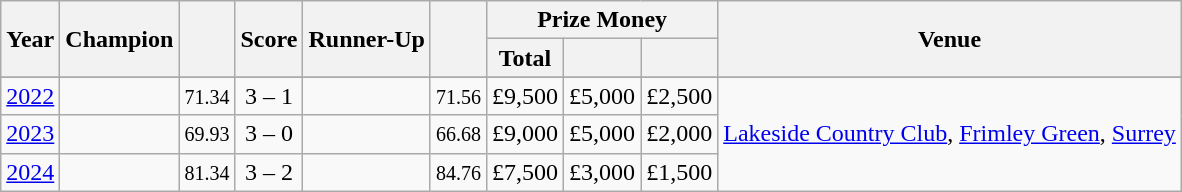<table class="wikitable sortable">
<tr>
<th rowspan=2>Year</th>
<th rowspan=2>Champion</th>
<th rowspan=2></th>
<th rowspan=2>Score</th>
<th rowspan=2>Runner-Up</th>
<th rowspan=2></th>
<th colspan=3>Prize Money</th>
<th rowspan=2>Venue</th>
</tr>
<tr>
<th>Total</th>
<th></th>
<th></th>
</tr>
<tr>
</tr>
<tr>
<td><a href='#'>2022</a></td>
<td></td>
<td align=center><small><span>71.34</span></small></td>
<td align=center>3 – 1</td>
<td></td>
<td align=center><small><span>71.56</span></small></td>
<td align=center>£9,500</td>
<td align=center>£5,000</td>
<td align=center>£2,500</td>
<td rowspan=3><a href='#'>Lakeside Country Club</a>, <a href='#'>Frimley Green</a>, <a href='#'>Surrey</a></td>
</tr>
<tr>
<td><a href='#'>2023</a></td>
<td></td>
<td align=center><small><span>69.93</span></small></td>
<td align=center>3 – 0</td>
<td></td>
<td align=center><small><span>66.68</span></small></td>
<td align=center>£9,000</td>
<td align=center>£5,000</td>
<td align=center>£2,000</td>
</tr>
<tr>
<td><a href='#'>2024</a></td>
<td></td>
<td align=center><small><span>81.34</span></small></td>
<td align=center>3 – 2</td>
<td></td>
<td align=center><small><span>84.76</span></small></td>
<td align=center>£7,500</td>
<td align=center>£3,000</td>
<td align=center>£1,500</td>
</tr>
</table>
